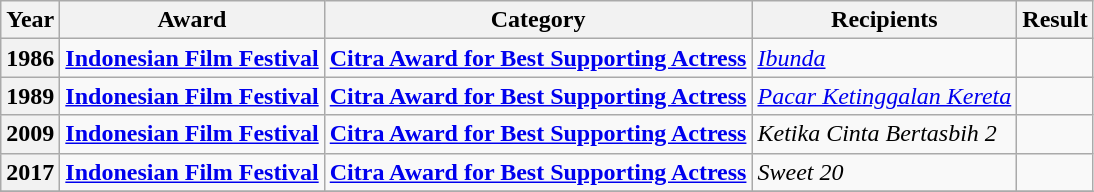<table class="wikitable sortable">
<tr>
<th>Year</th>
<th>Award</th>
<th>Category</th>
<th>Recipients</th>
<th>Result</th>
</tr>
<tr>
<th>1986</th>
<td><strong><a href='#'>Indonesian Film Festival</a></strong></td>
<td><strong><a href='#'>Citra Award for Best Supporting Actress</a></strong></td>
<td><em><a href='#'>Ibunda</a></em></td>
<td></td>
</tr>
<tr>
<th>1989</th>
<td><strong><a href='#'>Indonesian Film Festival</a></strong></td>
<td><strong><a href='#'>Citra Award for Best Supporting Actress</a></strong></td>
<td><em><a href='#'>Pacar Ketinggalan Kereta</a></em></td>
<td></td>
</tr>
<tr>
<th>2009</th>
<td><strong><a href='#'>Indonesian Film Festival</a></strong></td>
<td><strong><a href='#'>Citra Award for Best Supporting Actress</a></strong></td>
<td><em>Ketika Cinta Bertasbih 2</em></td>
<td></td>
</tr>
<tr>
<th>2017</th>
<td><strong><a href='#'>Indonesian Film Festival</a></strong></td>
<td><strong><a href='#'>Citra Award for Best Supporting Actress</a></strong></td>
<td><em>Sweet 20</em></td>
<td></td>
</tr>
<tr>
</tr>
</table>
